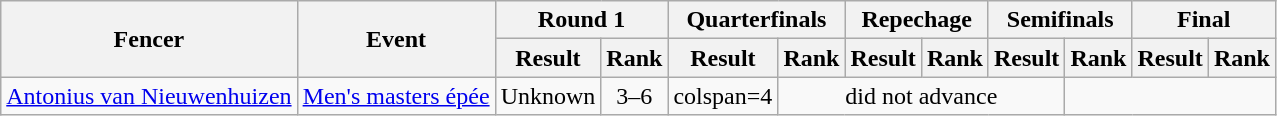<table class=wikitable>
<tr>
<th rowspan=2>Fencer</th>
<th rowspan=2>Event</th>
<th colspan=2>Round 1</th>
<th colspan=2>Quarterfinals</th>
<th colspan=2>Repechage</th>
<th colspan=2>Semifinals</th>
<th colspan=2>Final</th>
</tr>
<tr>
<th>Result</th>
<th>Rank</th>
<th>Result</th>
<th>Rank</th>
<th>Result</th>
<th>Rank</th>
<th>Result</th>
<th>Rank</th>
<th>Result</th>
<th>Rank</th>
</tr>
<tr align=center>
<td align=left><a href='#'>Antonius van Nieuwenhuizen</a></td>
<td><a href='#'>Men's masters épée</a></td>
<td>Unknown</td>
<td>3–6</td>
<td>colspan=4 </td>
<td colspan=4>did not advance</td>
</tr>
</table>
